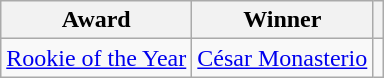<table class="wikitable">
<tr>
<th>Award</th>
<th>Winner</th>
<th></th>
</tr>
<tr>
<td><a href='#'>Rookie of the Year</a></td>
<td> <a href='#'>César Monasterio</a></td>
<td></td>
</tr>
</table>
